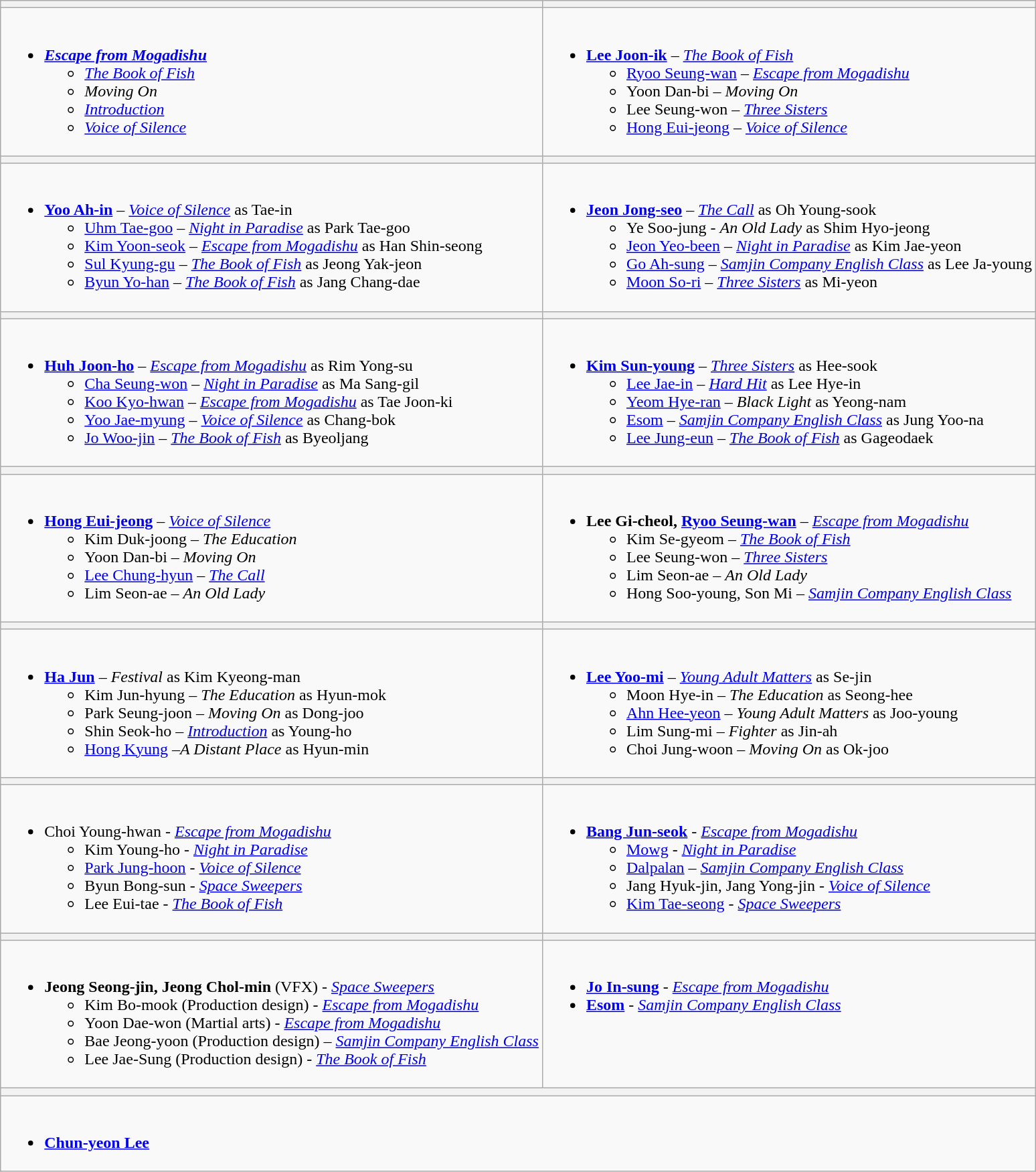<table class="wikitable">
<tr>
<th></th>
<th></th>
</tr>
<tr>
<td valign="top"><br><ul><li><strong><em><a href='#'>Escape from Mogadishu</a></em></strong><ul><li><em><a href='#'>The Book of Fish</a></em></li><li><em>Moving On</em></li><li><em><a href='#'>Introduction</a></em></li><li><em><a href='#'>Voice of Silence</a></em></li></ul></li></ul></td>
<td valign="top"><br><ul><li><strong><a href='#'>Lee Joon-ik</a></strong> – <em><a href='#'>The Book of Fish</a></em><ul><li><a href='#'>Ryoo Seung-wan</a> – <em><a href='#'>Escape from Mogadishu</a></em></li><li>Yoon Dan-bi – <em>Moving On</em></li><li>Lee Seung-won – <em><a href='#'>Three Sisters</a></em></li><li><a href='#'>Hong Eui-jeong</a> – <em><a href='#'>Voice of Silence</a></em></li></ul></li></ul></td>
</tr>
<tr>
<th></th>
<th></th>
</tr>
<tr>
<td valign="top"><br><ul><li><strong><a href='#'>Yoo Ah-in</a></strong> – <em><a href='#'>Voice of Silence</a></em> as Tae-in<ul><li><a href='#'>Uhm Tae-goo</a> – <em><a href='#'>Night in Paradise</a></em> as Park Tae-goo</li><li><a href='#'>Kim Yoon-seok</a> – <em><a href='#'>Escape from Mogadishu</a></em> as Han Shin-seong</li><li><a href='#'>Sul Kyung-gu</a> – <em><a href='#'>The Book of Fish</a></em> as Jeong Yak-jeon</li><li><a href='#'>Byun Yo-han</a> – <em><a href='#'>The Book of Fish</a></em> as Jang Chang-dae</li></ul></li></ul></td>
<td valign="top"><br><ul><li><strong><a href='#'>Jeon Jong-seo</a></strong> – <em><a href='#'>The Call</a></em> as Oh Young-sook<ul><li>Ye Soo-jung - <em>An Old Lady</em> as Shim Hyo-jeong</li><li><a href='#'>Jeon Yeo-been</a> – <em><a href='#'>Night in Paradise</a></em> as Kim Jae-yeon</li><li><a href='#'>Go Ah-sung</a> – <em><a href='#'>Samjin Company English Class</a></em> as Lee Ja-young</li><li><a href='#'>Moon So-ri</a> – <em><a href='#'>Three Sisters</a></em> as Mi-yeon</li></ul></li></ul></td>
</tr>
<tr>
<th></th>
<th></th>
</tr>
<tr>
<td valign="top"><br><ul><li><strong><a href='#'>Huh Joon-ho</a></strong> – <em><a href='#'>Escape from Mogadishu</a></em> as Rim Yong-su<ul><li><a href='#'>Cha Seung-won</a> – <em><a href='#'>Night in Paradise</a></em> as Ma Sang-gil</li><li><a href='#'>Koo Kyo-hwan</a> – <em><a href='#'>Escape from Mogadishu</a></em> as Tae Joon-ki</li><li><a href='#'>Yoo Jae-myung</a> – <em><a href='#'>Voice of Silence</a></em> as Chang-bok</li><li><a href='#'>Jo Woo-jin</a> – <em><a href='#'>The Book of Fish</a></em> as Byeoljang</li></ul></li></ul></td>
<td valign="top"><br><ul><li><strong><a href='#'>Kim Sun-young</a></strong> – <em><a href='#'>Three Sisters</a></em> as Hee-sook<ul><li><a href='#'>Lee Jae-in</a> – <em><a href='#'>Hard Hit</a></em> as Lee Hye-in</li><li><a href='#'>Yeom Hye-ran</a> – <em>Black Light</em> as Yeong-nam</li><li><a href='#'>Esom</a> – <em><a href='#'>Samjin Company English Class</a></em> as Jung Yoo-na</li><li><a href='#'>Lee Jung-eun</a> – <em><a href='#'>The Book of Fish</a></em> as Gageodaek</li></ul></li></ul></td>
</tr>
<tr>
<th></th>
<th></th>
</tr>
<tr>
<td valign="top"><br><ul><li><strong><a href='#'>Hong Eui-jeong</a></strong> – <em><a href='#'>Voice of Silence</a></em><ul><li>Kim Duk-joong – <em>The Education</em></li><li>Yoon Dan-bi – <em>Moving On</em></li><li><a href='#'>Lee Chung-hyun</a> – <em><a href='#'>The Call</a></em></li><li>Lim Seon-ae – <em>An Old Lady</em></li></ul></li></ul></td>
<td valign="top"><br><ul><li><strong>Lee Gi-cheol, <a href='#'>Ryoo Seung-wan</a></strong> – <em><a href='#'>Escape from Mogadishu</a></em><ul><li>Kim Se-gyeom – <em><a href='#'>The Book of Fish</a></em></li><li>Lee Seung-won – <em><a href='#'>Three Sisters</a></em></li><li>Lim Seon-ae – <em>An Old Lady</em></li><li>Hong Soo-young, Son Mi – <em><a href='#'>Samjin Company English Class</a></em></li></ul></li></ul></td>
</tr>
<tr>
<th></th>
<th></th>
</tr>
<tr>
<td valign="top"><br><ul><li><strong><a href='#'>Ha Jun</a></strong> – <em>Festival</em> as Kim Kyeong-man<ul><li>Kim Jun-hyung – <em>The Education</em> as Hyun-mok</li><li>Park Seung-joon  – <em>Moving On</em> as Dong-joo</li><li>Shin Seok-ho – <em><a href='#'>Introduction</a></em> as Young-ho</li><li><a href='#'>Hong Kyung</a> –<em>A Distant Place</em> as Hyun-min</li></ul></li></ul></td>
<td valign="top"><br><ul><li><strong><a href='#'>Lee Yoo-mi</a></strong> – <em><a href='#'>Young Adult Matters</a></em> as Se-jin<ul><li>Moon Hye-in – <em>The Education</em> as Seong-hee</li><li><a href='#'>Ahn Hee-yeon</a> – <em>Young Adult Matters</em> as Joo-young</li><li>Lim Sung-mi – <em>Fighter</em> as Jin-ah</li><li>Choi Jung-woon – <em>Moving On</em> as Ok-joo</li></ul></li></ul></td>
</tr>
<tr>
<th></th>
<th></th>
</tr>
<tr>
<td valign="top"><br><ul><li>Choi Young-hwan - <em><a href='#'>Escape from Mogadishu</a></em><ul><li>Kim Young-ho - <em><a href='#'>Night in Paradise</a></em></li><li><a href='#'>Park Jung-hoon</a> - <em><a href='#'>Voice of Silence</a></em></li><li>Byun Bong-sun - <em><a href='#'>Space Sweepers</a></em></li><li>Lee Eui-tae - <em><a href='#'>The Book of Fish</a></em></li></ul></li></ul></td>
<td valign="top"><br><ul><li><strong><a href='#'>Bang Jun-seok</a></strong> - <em><a href='#'>Escape from Mogadishu</a></em><ul><li><a href='#'>Mowg</a> - <em><a href='#'>Night in Paradise</a></em></li><li><a href='#'>Dalpalan</a> – <em><a href='#'>Samjin Company English Class</a></em></li><li>Jang Hyuk-jin, Jang Yong-jin - <em><a href='#'>Voice of Silence</a></em></li><li><a href='#'>Kim Tae-seong</a> - <em><a href='#'>Space Sweepers</a></em></li></ul></li></ul></td>
</tr>
<tr>
<th></th>
<th></th>
</tr>
<tr>
<td valign="top"><br><ul><li><strong>Jeong Seong-jin, Jeong Chol-min</strong> (VFX) - <em><a href='#'>Space Sweepers</a></em><ul><li>Kim Bo-mook (Production design) - <em><a href='#'>Escape from Mogadishu</a></em></li><li>Yoon Dae-won (Martial arts) - <em><a href='#'>Escape from Mogadishu</a></em></li><li>Bae Jeong-yoon (Production design) – <em><a href='#'>Samjin Company English Class</a></em></li><li>Lee Jae-Sung (Production design) - <em><a href='#'>The Book of Fish</a></em></li></ul></li></ul></td>
<td valign="top"><br><ul><li><strong><a href='#'>Jo In-sung</a></strong> - <em><a href='#'>Escape from Mogadishu</a></em></li><li><strong><a href='#'>Esom</a></strong> - <em><a href='#'>Samjin Company English Class</a></em></li></ul></td>
</tr>
<tr>
<th colspan="2"></th>
</tr>
<tr>
<td colspan="2" valign="top"><br><ul><li><strong><a href='#'>Chun-yeon Lee</a></strong></li></ul></td>
</tr>
</table>
